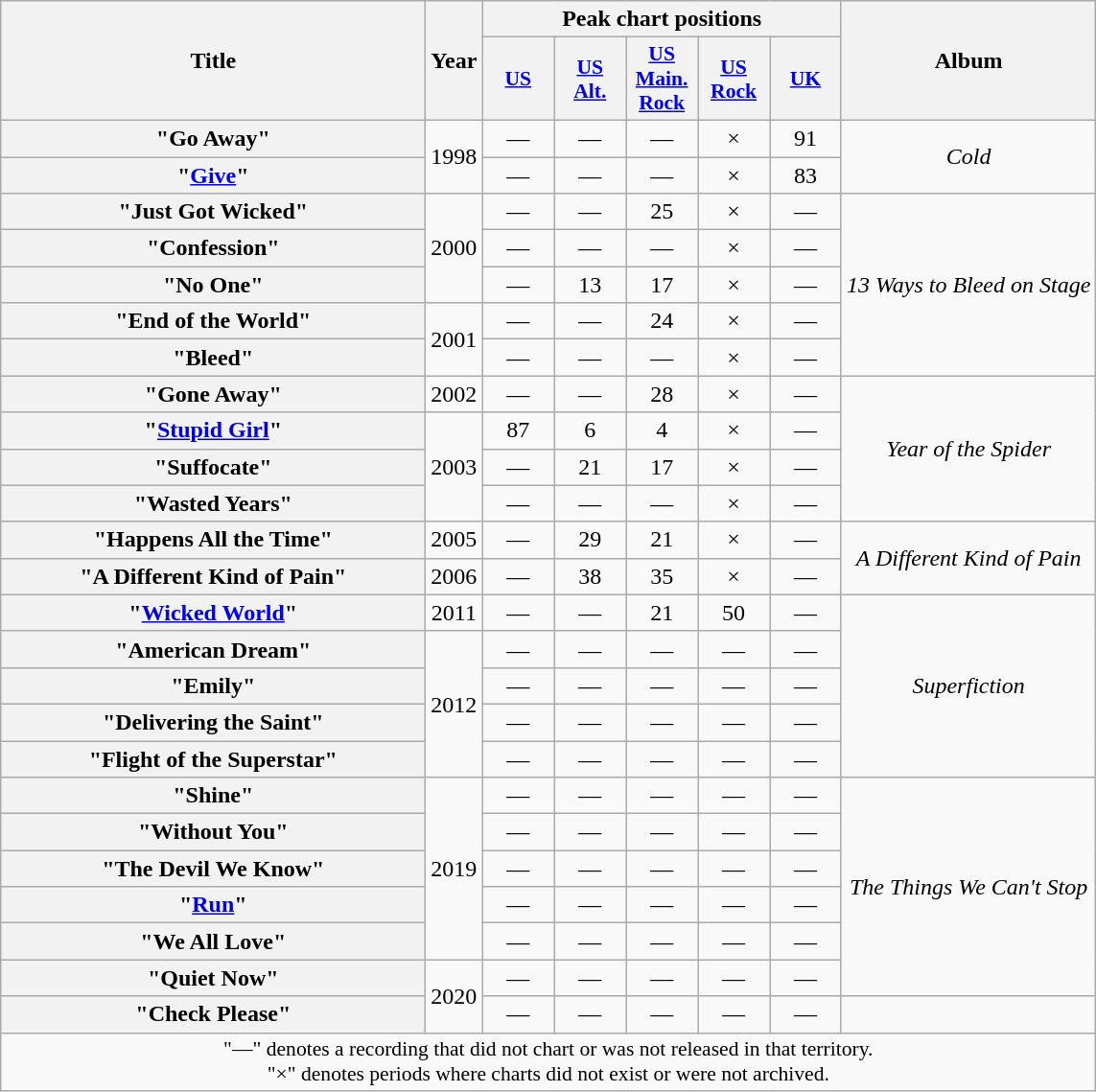<table class="wikitable plainrowheaders" style="text-align:center;">
<tr>
<th scope="col" rowspan="2" style="width:18em;">Title</th>
<th scope="col" rowspan="2">Year</th>
<th scope="col" colspan="5">Peak chart positions</th>
<th scope="col" rowspan="2">Album</th>
</tr>
<tr>
<th scope="col" style="width:3em;font-size:90%;"><a href='#'>US</a><br></th>
<th scope="col" style="width:3em;font-size:90%;"><a href='#'>US<br>Alt.</a><br></th>
<th scope="col" style="width:3em;font-size:90%;"><a href='#'>US<br>Main. Rock</a><br></th>
<th scope="col" style="width:3em;font-size:90%;"><a href='#'>US<br>Rock</a><br></th>
<th scope="col" style="width:3em;font-size:90%;"><a href='#'>UK</a><br></th>
</tr>
<tr>
<th scope="row">"Go Away"</th>
<td rowspan="2">1998</td>
<td>—</td>
<td>—</td>
<td>—</td>
<td>×</td>
<td>91</td>
<td rowspan="2"><em>Cold</em></td>
</tr>
<tr>
<th scope="row">"<a href='#'>Give</a>"</th>
<td>—</td>
<td>—</td>
<td>—</td>
<td>×</td>
<td>83</td>
</tr>
<tr>
<th scope="row">"Just Got Wicked"</th>
<td rowspan="3">2000</td>
<td>—</td>
<td>—</td>
<td>25</td>
<td>×</td>
<td>—</td>
<td rowspan="5"><em>13 Ways to Bleed on Stage</em></td>
</tr>
<tr>
<th scope="row">"Confession"</th>
<td>—</td>
<td>—</td>
<td>—</td>
<td>×</td>
<td>—</td>
</tr>
<tr>
<th scope="row">"No One"</th>
<td>—</td>
<td>13</td>
<td>17</td>
<td>×</td>
<td>—</td>
</tr>
<tr>
<th scope="row">"End of the World"</th>
<td rowspan="2">2001</td>
<td>—</td>
<td>—</td>
<td>24</td>
<td>×</td>
<td>—</td>
</tr>
<tr>
<th scope="row">"Bleed"</th>
<td>—</td>
<td>—</td>
<td>—</td>
<td>×</td>
<td>—</td>
</tr>
<tr>
<th scope="row">"Gone Away"</th>
<td>2002</td>
<td>—</td>
<td>—</td>
<td>28</td>
<td>×</td>
<td>—</td>
<td rowspan="4"><em>Year of the Spider</em></td>
</tr>
<tr>
<th scope="row">"<a href='#'>Stupid Girl</a>"</th>
<td rowspan="3">2003</td>
<td>87</td>
<td>6</td>
<td>4</td>
<td>×</td>
<td>—</td>
</tr>
<tr>
<th scope="row">"Suffocate"</th>
<td>—</td>
<td>21</td>
<td>17</td>
<td>×</td>
<td>—</td>
</tr>
<tr>
<th scope="row">"Wasted Years"</th>
<td>—</td>
<td>—</td>
<td>—</td>
<td>×</td>
<td>—</td>
</tr>
<tr>
<th scope="row">"Happens All the Time"</th>
<td rowspan="1">2005</td>
<td>—</td>
<td>29</td>
<td>21</td>
<td>×</td>
<td>—</td>
<td rowspan="2"><em>A Different Kind of Pain</em></td>
</tr>
<tr>
<th scope="row">"A Different Kind of Pain"</th>
<td rowspan="1">2006</td>
<td>—</td>
<td>38</td>
<td>35</td>
<td>×</td>
<td>—</td>
</tr>
<tr>
<th scope="row">"<a href='#'>Wicked World</a>"</th>
<td rowspan="1">2011</td>
<td>—</td>
<td>—</td>
<td>21</td>
<td>50</td>
<td>—</td>
<td rowspan="5"><em>Superfiction</em></td>
</tr>
<tr>
<th scope="row">"American Dream"</th>
<td rowspan="4">2012</td>
<td>—</td>
<td>—</td>
<td>—</td>
<td>—</td>
<td>—</td>
</tr>
<tr>
<th scope="row">"Emily"</th>
<td>—</td>
<td>—</td>
<td>—</td>
<td>—</td>
<td>—</td>
</tr>
<tr>
<th scope="row">"Delivering the Saint"</th>
<td>—</td>
<td>—</td>
<td>—</td>
<td>—</td>
<td>—</td>
</tr>
<tr>
<th scope="row">"Flight of the Superstar"</th>
<td>—</td>
<td>—</td>
<td>—</td>
<td>—</td>
<td>—</td>
</tr>
<tr>
<th scope="row">"Shine"</th>
<td rowspan="5">2019</td>
<td>—</td>
<td>—</td>
<td>—</td>
<td>—</td>
<td>—</td>
<td rowspan="6"><em>The Things We Can't Stop</em></td>
</tr>
<tr>
<th scope="row">"Without You"</th>
<td>—</td>
<td>—</td>
<td>—</td>
<td>—</td>
<td>—</td>
</tr>
<tr>
<th scope="row">"The Devil We Know"</th>
<td>—</td>
<td>—</td>
<td>—</td>
<td>—</td>
<td>—</td>
</tr>
<tr>
<th scope="row">"<a href='#'>Run</a>"</th>
<td>—</td>
<td>—</td>
<td>—</td>
<td>—</td>
<td>—</td>
</tr>
<tr>
<th scope="row">"We All Love"</th>
<td>—</td>
<td>—</td>
<td>—</td>
<td>—</td>
<td>—</td>
</tr>
<tr>
<th scope="row">"Quiet Now"</th>
<td rowspan="2">2020</td>
<td>—</td>
<td>—</td>
<td>—</td>
<td>—</td>
<td>—</td>
</tr>
<tr>
<th scope="row">"Check Please"</th>
<td>—</td>
<td>—</td>
<td>—</td>
<td>—</td>
<td>—</td>
<td></td>
</tr>
<tr>
<td colspan="8" style="font-size:90%">"—" denotes a recording that did not chart or was not released in that territory.<br>"×" denotes periods where charts did not exist or were not archived.</td>
</tr>
</table>
